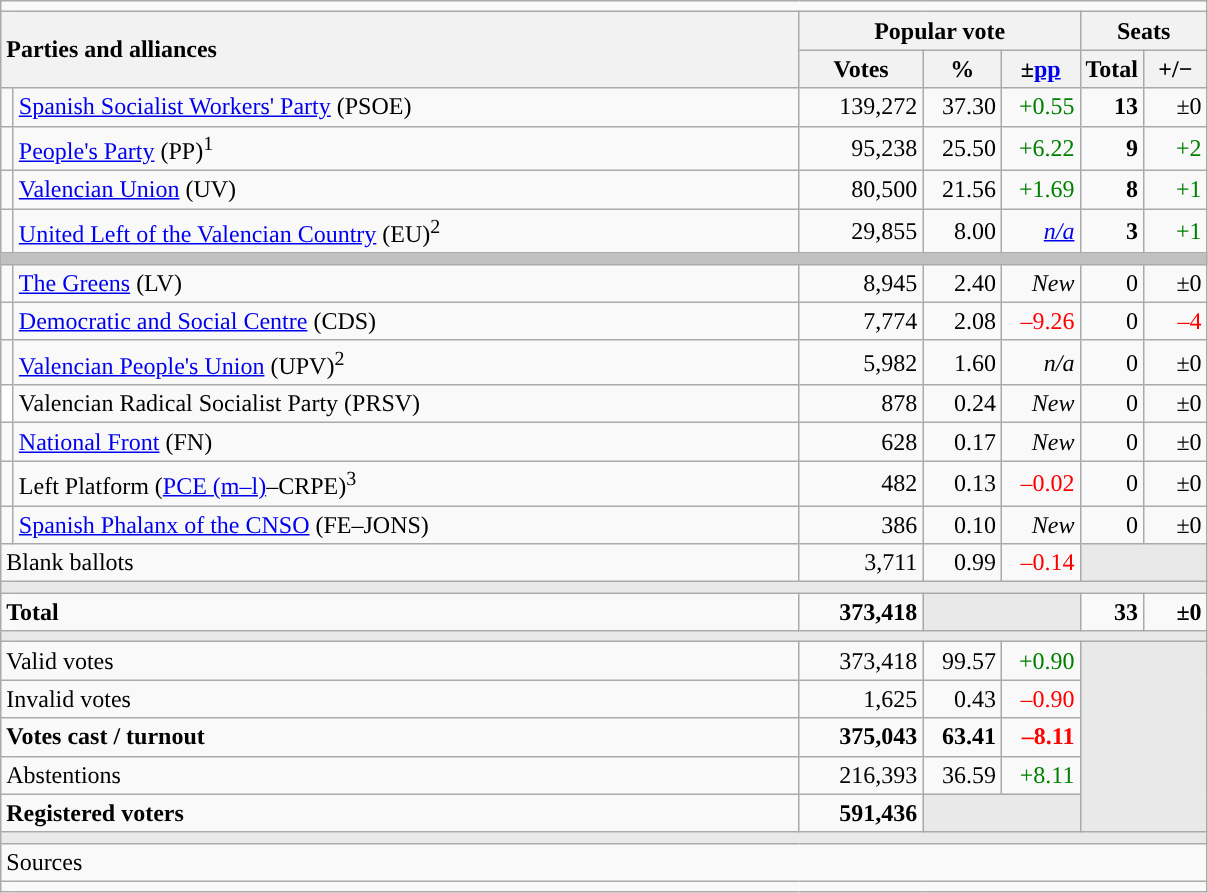<table class="wikitable" style="text-align:right;">
<tr>
<td colspan="7"></td>
</tr>
<tr>
<th style="text-align:left;" rowspan="2" colspan="2" width="525">Parties and alliances</th>
<th colspan="3">Popular vote</th>
<th colspan="2">Seats</th>
</tr>
<tr>
<th width="75">Votes</th>
<th width="45">%</th>
<th width="45">±<a href='#'>pp</a></th>
<th width="35">Total</th>
<th width="35">+/−</th>
</tr>
<tr>
<td width="1" style="color:inherit;background:"></td>
<td align="left"><a href='#'>Spanish Socialist Workers' Party</a> (PSOE)</td>
<td>139,272</td>
<td>37.30</td>
<td style="color:green;">+0.55</td>
<td><strong>13</strong></td>
<td>±0</td>
</tr>
<tr>
<td style="color:inherit;background:"></td>
<td align="left"><a href='#'>People's Party</a> (PP)<sup>1</sup></td>
<td>95,238</td>
<td>25.50</td>
<td style="color:green;">+6.22</td>
<td><strong>9</strong></td>
<td style="color:green;">+2</td>
</tr>
<tr>
<td style="color:inherit;background:"></td>
<td align="left"><a href='#'>Valencian Union</a> (UV)</td>
<td>80,500</td>
<td>21.56</td>
<td style="color:green;">+1.69</td>
<td><strong>8</strong></td>
<td style="color:green;">+1</td>
</tr>
<tr>
<td style="color:inherit;background:"></td>
<td align="left"><a href='#'>United Left of the Valencian Country</a> (EU)<sup>2</sup></td>
<td>29,855</td>
<td>8.00</td>
<td><em><a href='#'>n/a</a></em></td>
<td><strong>3</strong></td>
<td style="color:green;">+1</td>
</tr>
<tr>
<td colspan="7" bgcolor="#C0C0C0"></td>
</tr>
<tr>
<td style="color:inherit;background:"></td>
<td align="left"><a href='#'>The Greens</a> (LV)</td>
<td>8,945</td>
<td>2.40</td>
<td><em>New</em></td>
<td>0</td>
<td>±0</td>
</tr>
<tr>
<td style="color:inherit;background:"></td>
<td align="left"><a href='#'>Democratic and Social Centre</a> (CDS)</td>
<td>7,774</td>
<td>2.08</td>
<td style="color:red;">–9.26</td>
<td>0</td>
<td style="color:red;">–4</td>
</tr>
<tr>
<td style="color:inherit;background:"></td>
<td align="left"><a href='#'>Valencian People's Union</a> (UPV)<sup>2</sup></td>
<td>5,982</td>
<td>1.60</td>
<td><em>n/a</em></td>
<td>0</td>
<td>±0</td>
</tr>
<tr>
<td bgcolor="white"></td>
<td align="left">Valencian Radical Socialist Party (PRSV)</td>
<td>878</td>
<td>0.24</td>
<td><em>New</em></td>
<td>0</td>
<td>±0</td>
</tr>
<tr>
<td style="color:inherit;background:"></td>
<td align="left"><a href='#'>National Front</a> (FN)</td>
<td>628</td>
<td>0.17</td>
<td><em>New</em></td>
<td>0</td>
<td>±0</td>
</tr>
<tr>
<td style="color:inherit;background:"></td>
<td align="left">Left Platform (<a href='#'>PCE (m–l)</a>–CRPE)<sup>3</sup></td>
<td>482</td>
<td>0.13</td>
<td style="color:red;">–0.02</td>
<td>0</td>
<td>±0</td>
</tr>
<tr>
<td style="color:inherit;background:"></td>
<td align="left"><a href='#'>Spanish Phalanx of the CNSO</a> (FE–JONS)</td>
<td>386</td>
<td>0.10</td>
<td><em>New</em></td>
<td>0</td>
<td>±0</td>
</tr>
<tr>
<td align="left" colspan="2">Blank ballots</td>
<td>3,711</td>
<td>0.99</td>
<td style="color:red;">–0.14</td>
<td bgcolor="#E9E9E9" colspan="2"></td>
</tr>
<tr>
<td colspan="7" bgcolor="#E9E9E9"></td>
</tr>
<tr style="font-weight:bold;">
<td align="left" colspan="2">Total</td>
<td>373,418</td>
<td bgcolor="#E9E9E9" colspan="2"></td>
<td>33</td>
<td>±0</td>
</tr>
<tr>
<td colspan="7" bgcolor="#E9E9E9"></td>
</tr>
<tr>
<td align="left" colspan="2">Valid votes</td>
<td>373,418</td>
<td>99.57</td>
<td style="color:green;">+0.90</td>
<td bgcolor="#E9E9E9" colspan="2" rowspan="5"></td>
</tr>
<tr>
<td align="left" colspan="2">Invalid votes</td>
<td>1,625</td>
<td>0.43</td>
<td style="color:red;">–0.90</td>
</tr>
<tr style="font-weight:bold;">
<td align="left" colspan="2">Votes cast / turnout</td>
<td>375,043</td>
<td>63.41</td>
<td style="color:red;">–8.11</td>
</tr>
<tr>
<td align="left" colspan="2">Abstentions</td>
<td>216,393</td>
<td>36.59</td>
<td style="color:green;">+8.11</td>
</tr>
<tr style="font-weight:bold;">
<td align="left" colspan="2">Registered voters</td>
<td>591,436</td>
<td bgcolor="#E9E9E9" colspan="2"></td>
</tr>
<tr>
<td colspan="7" bgcolor="#E9E9E9"></td>
</tr>
<tr>
<td align="left" colspan="7">Sources</td>
</tr>
<tr>
<td colspan="7" style="text-align:left; max-width:790px;"></td>
</tr>
</table>
